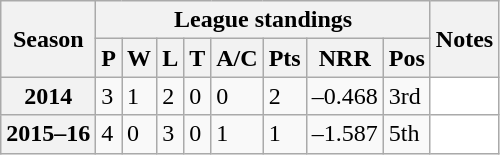<table class="wikitable sortable">
<tr>
<th scope="col" rowspan="2">Season</th>
<th scope="col" colspan="8">League standings</th>
<th scope="col" rowspan="2">Notes</th>
</tr>
<tr>
<th scope="col">P</th>
<th scope="col">W</th>
<th scope="col">L</th>
<th scope="col">T</th>
<th scope="col">A/C</th>
<th scope="col">Pts</th>
<th scope="col">NRR</th>
<th scope="col">Pos</th>
</tr>
<tr>
<th scope="row">2014</th>
<td>3</td>
<td>1</td>
<td>2</td>
<td>0</td>
<td>0</td>
<td>2</td>
<td>–0.468</td>
<td>3rd</td>
<td style="background: white;"></td>
</tr>
<tr>
<th scope="row">2015–16</th>
<td>4</td>
<td>0</td>
<td>3</td>
<td>0</td>
<td>1</td>
<td>1</td>
<td>–1.587</td>
<td>5th</td>
<td style="background: white;"></td>
</tr>
</table>
